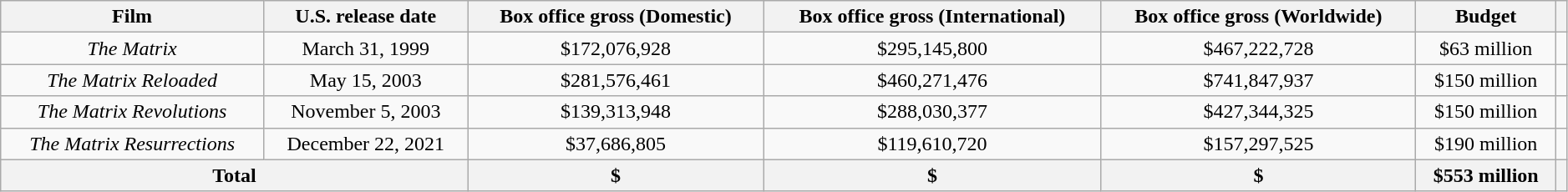<table class="wikitable" style="text-align: center; width:99%;">
<tr>
<th>Film</th>
<th>U.S. release date</th>
<th>Box office gross (Domestic)</th>
<th>Box office gross (International)</th>
<th>Box office gross (Worldwide)</th>
<th>Budget</th>
<th></th>
</tr>
<tr>
<td><em>The Matrix</em></td>
<td>March 31, 1999</td>
<td>$172,076,928</td>
<td>$295,145,800</td>
<td>$467,222,728</td>
<td>$63 million</td>
<td></td>
</tr>
<tr>
<td><em>The Matrix Reloaded</em></td>
<td>May 15, 2003</td>
<td>$281,576,461</td>
<td>$460,271,476</td>
<td>$741,847,937</td>
<td>$150 million</td>
<td></td>
</tr>
<tr>
<td><em>The Matrix Revolutions</em></td>
<td>November 5, 2003</td>
<td>$139,313,948</td>
<td>$288,030,377</td>
<td>$427,344,325</td>
<td>$150 million</td>
<td></td>
</tr>
<tr>
<td><em>The Matrix Resurrections</em></td>
<td>December 22, 2021</td>
<td>$37,686,805</td>
<td>$119,610,720</td>
<td>$157,297,525</td>
<td>$190 million</td>
<td></td>
</tr>
<tr>
<th colspan="2">Total</th>
<th>$</th>
<th>$</th>
<th>$</th>
<th>$553 million</th>
<th></th>
</tr>
</table>
